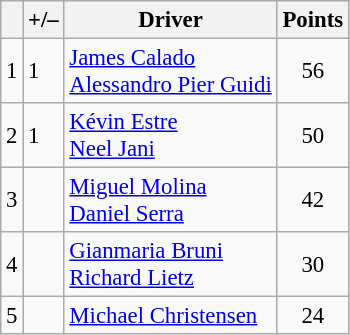<table class="wikitable" style="font-size: 95%;">
<tr>
<th scope="col"></th>
<th scope="col">+/–</th>
<th scope="col">Driver</th>
<th scope="col">Points</th>
</tr>
<tr>
<td align="center">1</td>
<td align="left"> 1</td>
<td> <a href='#'>James Calado</a><br> <a href='#'>Alessandro Pier Guidi</a></td>
<td align="center">56</td>
</tr>
<tr>
<td align="center">2</td>
<td align="left"> 1</td>
<td> <a href='#'>Kévin Estre</a><br> <a href='#'>Neel Jani</a></td>
<td align="center">50</td>
</tr>
<tr>
<td align="center">3</td>
<td align="left"></td>
<td> <a href='#'>Miguel Molina</a><br> <a href='#'>Daniel Serra</a></td>
<td align="center">42</td>
</tr>
<tr>
<td align="center">4</td>
<td align="left"></td>
<td> <a href='#'>Gianmaria Bruni</a><br> <a href='#'>Richard Lietz</a></td>
<td align="center">30</td>
</tr>
<tr>
<td align="center">5</td>
<td align="left"></td>
<td> <a href='#'>Michael Christensen</a></td>
<td align="center">24</td>
</tr>
</table>
